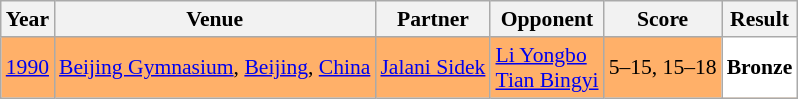<table class="sortable wikitable" style="font-size: 90%;">
<tr>
<th>Year</th>
<th>Venue</th>
<th>Partner</th>
<th>Opponent</th>
<th>Score</th>
<th>Result</th>
</tr>
<tr style="background:#FFB069">
<td align="center"><a href='#'>1990</a></td>
<td align="left"><a href='#'>Beijing Gymnasium</a>, <a href='#'>Beijing</a>, <a href='#'>China</a></td>
<td align="left"> <a href='#'>Jalani Sidek</a></td>
<td align="left"> <a href='#'>Li Yongbo</a> <br>  <a href='#'>Tian Bingyi</a></td>
<td align="left">5–15, 15–18</td>
<td style="text-align:left; background:white"> <strong>Bronze</strong></td>
</tr>
</table>
